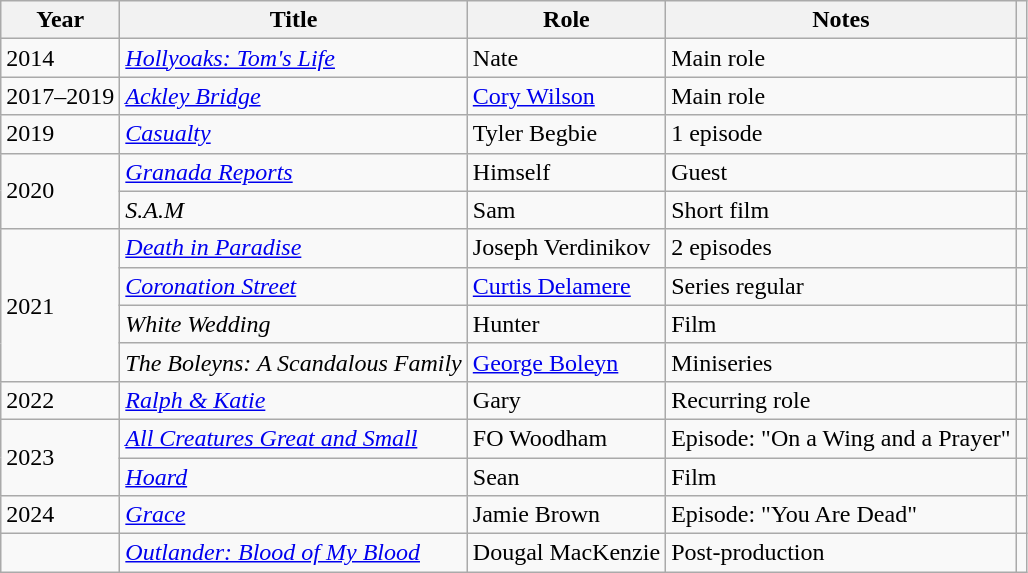<table class="wikitable unsortable">
<tr>
<th>Year</th>
<th>Title</th>
<th>Role</th>
<th>Notes</th>
<th></th>
</tr>
<tr>
<td>2014</td>
<td><em><a href='#'>Hollyoaks: Tom's Life</a></em></td>
<td>Nate</td>
<td>Main role</td>
<td align="center"></td>
</tr>
<tr>
<td>2017–2019</td>
<td><em><a href='#'>Ackley Bridge</a></em></td>
<td><a href='#'>Cory Wilson</a></td>
<td>Main role</td>
<td align="center"></td>
</tr>
<tr>
<td>2019</td>
<td><em><a href='#'>Casualty</a></em></td>
<td>Tyler Begbie</td>
<td>1 episode</td>
<td align="center"></td>
</tr>
<tr>
<td rowspan="2">2020</td>
<td><em><a href='#'>Granada Reports</a></em></td>
<td>Himself</td>
<td>Guest</td>
<td align="center"></td>
</tr>
<tr>
<td><em>S.A.M</em></td>
<td>Sam</td>
<td>Short film</td>
<td align="center"></td>
</tr>
<tr>
<td rowspan="4">2021</td>
<td><em><a href='#'>Death in Paradise</a></em></td>
<td>Joseph Verdinikov</td>
<td>2 episodes</td>
<td align="center"></td>
</tr>
<tr>
<td><em><a href='#'>Coronation Street</a></em></td>
<td><a href='#'>Curtis Delamere</a></td>
<td>Series regular</td>
<td align="center"></td>
</tr>
<tr>
<td><em>White Wedding</em></td>
<td>Hunter</td>
<td>Film</td>
<td align="center"></td>
</tr>
<tr>
<td><em>The Boleyns: A Scandalous Family</em></td>
<td><a href='#'>George Boleyn</a></td>
<td>Miniseries</td>
<td align="center"></td>
</tr>
<tr>
<td>2022</td>
<td><em><a href='#'>Ralph & Katie</a></em></td>
<td>Gary</td>
<td>Recurring role</td>
<td align="center"></td>
</tr>
<tr>
<td rowspan="2">2023</td>
<td><em><a href='#'>All Creatures Great and Small</a></em></td>
<td>FO Woodham</td>
<td>Episode: "On a Wing and a Prayer"</td>
<td align="center"></td>
</tr>
<tr>
<td><em><a href='#'>Hoard</a></em></td>
<td>Sean</td>
<td>Film</td>
<td align="center"></td>
</tr>
<tr>
<td>2024</td>
<td><em><a href='#'>Grace</a></em></td>
<td>Jamie Brown</td>
<td>Episode: "You Are Dead"</td>
<td></td>
</tr>
<tr>
<td></td>
<td><em><a href='#'>Outlander: Blood of My Blood</a></em></td>
<td>Dougal MacKenzie</td>
<td>Post-production</td>
<td align="center"></td>
</tr>
</table>
